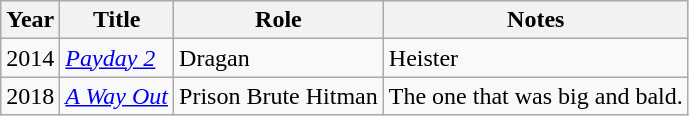<table class="wikitable sortable">
<tr>
<th>Year</th>
<th>Title</th>
<th>Role</th>
<th class="unsortable">Notes</th>
</tr>
<tr>
<td>2014</td>
<td><em><a href='#'>Payday 2</a></em></td>
<td>Dragan</td>
<td>Heister</td>
</tr>
<tr>
<td>2018</td>
<td><em><a href='#'>A Way Out</a></em></td>
<td>Prison Brute Hitman</td>
<td>The one that was big and bald.</td>
</tr>
</table>
